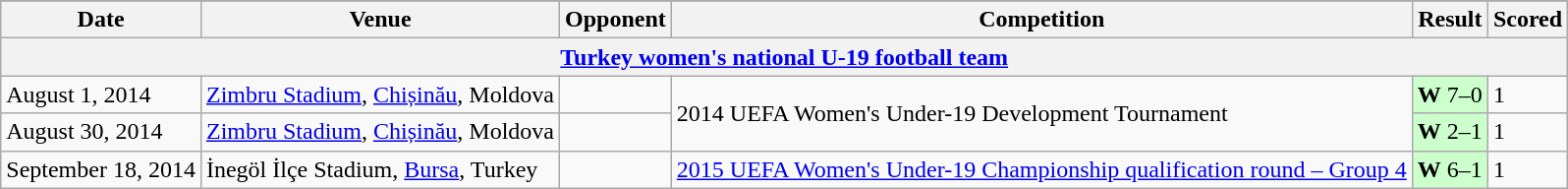<table class=wikitable>
<tr>
</tr>
<tr>
<th>Date</th>
<th>Venue</th>
<th>Opponent</th>
<th>Competition</th>
<th>Result</th>
<th>Scored</th>
</tr>
<tr>
<th colspan=6><a href='#'>Turkey women's national U-19 football team</a></th>
</tr>
<tr>
<td>August 1, 2014</td>
<td><a href='#'>Zimbru Stadium</a>, <a href='#'>Chișinău</a>, Moldova</td>
<td></td>
<td rowspan=2>2014 UEFA Women's Under-19 Development Tournament</td>
<td bgcolor=ccffcc><strong>W</strong> 7–0</td>
<td>1</td>
</tr>
<tr>
<td>August 30, 2014</td>
<td><a href='#'>Zimbru Stadium</a>, <a href='#'>Chișinău</a>, Moldova</td>
<td></td>
<td bgcolor=ccffcc><strong>W</strong> 2–1</td>
<td>1</td>
</tr>
<tr>
<td>September 18, 2014</td>
<td>İnegöl İlçe Stadium, <a href='#'>Bursa</a>, Turkey</td>
<td></td>
<td><a href='#'>2015 UEFA Women's Under-19 Championship qualification round – Group 4</a></td>
<td bgcolor=ccffcc><strong>W</strong> 6–1</td>
<td>1</td>
</tr>
</table>
